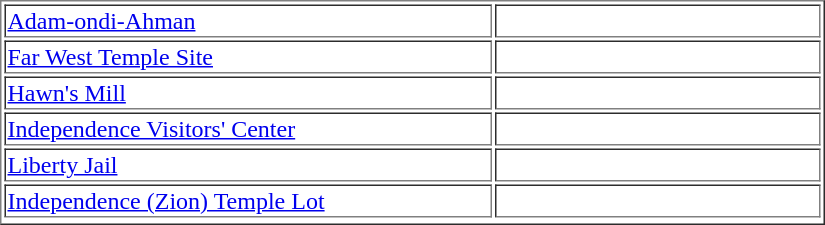<table border="1" width="550">
<tr>
<td width="60%"><a href='#'>Adam-ondi-Ahman</a></td>
<td width="40%"></td>
</tr>
<tr>
<td><a href='#'>Far West Temple Site</a></td>
<td></td>
</tr>
<tr>
<td><a href='#'>Hawn's Mill</a></td>
<td></td>
</tr>
<tr>
<td><a href='#'>Independence Visitors' Center</a></td>
<td></td>
</tr>
<tr>
<td><a href='#'>Liberty Jail</a></td>
<td></td>
</tr>
<tr>
<td><a href='#'>Independence (Zion) Temple Lot</a></td>
<td></td>
</tr>
<tr>
</tr>
</table>
